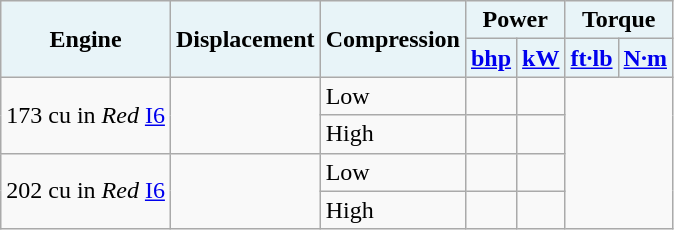<table class="wikitable" table align="left" style="clear:right; margin-left: 1em">
<tr>
<th style="background:#E8F4F8;" rowspan=2>Engine</th>
<th style="background:#E8F4F8;" rowspan=2>Displacement</th>
<th style="background:#E8F4F8;" rowspan=2>Compression</th>
<th style="background:#E8F4F8;" colspan=2>Power</th>
<th style="background:#E8F4F8;" colspan=2>Torque</th>
</tr>
<tr>
<th style="background:#E8F4F8;"><a href='#'>bhp</a></th>
<th style="background:#E8F4F8;"><a href='#'>kW</a></th>
<th style="background:#E8F4F8;"><a href='#'>ft·lb</a></th>
<th style="background:#E8F4F8;"><a href='#'>N·m</a></th>
</tr>
<tr>
<td rowspan="2">173 cu in <em>Red</em> <a href='#'>I6</a></td>
<td rowspan="2"></td>
<td>Low</td>
<td></td>
<td></td>
</tr>
<tr>
<td>High</td>
<td></td>
<td></td>
</tr>
<tr>
<td rowspan="2">202 cu in <em>Red</em> <a href='#'>I6</a></td>
<td rowspan="2"></td>
<td>Low</td>
<td></td>
<td></td>
</tr>
<tr>
<td>High</td>
<td></td>
<td></td>
</tr>
</table>
